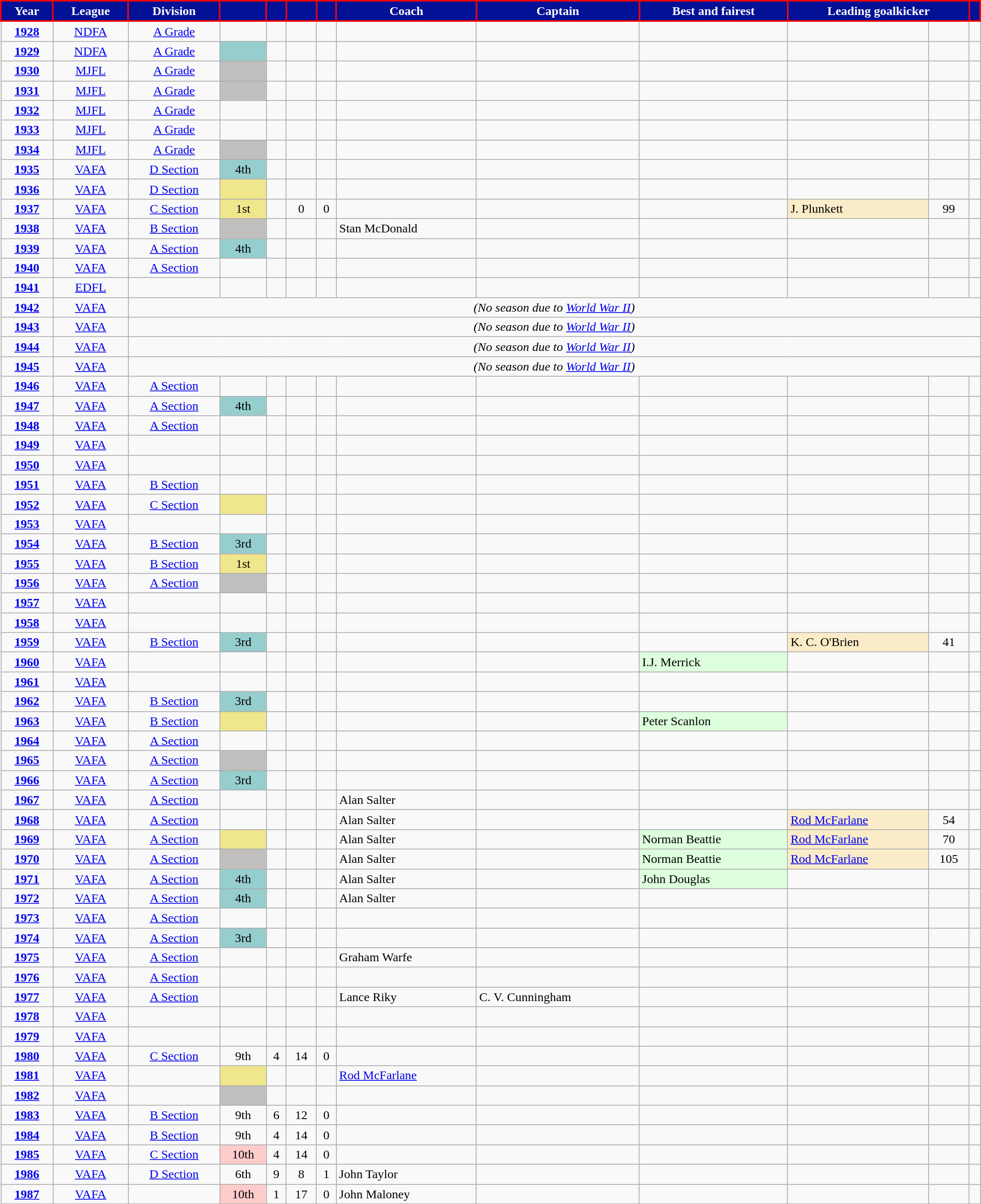<table class="wikitable"; style="width:100%;">
<tr>
<th style="background:#031197; color:#FFFFFF; border:solid #FF0000  2px">Year</th>
<th style="background:#031197; color:#FFFFFF; border:solid #FF0000  2px">League</th>
<th style="background:#031197; color:#FFFFFF; border:solid #FF0000  2px">Division</th>
<th style="background:#031197; color:#FFFFFF; border:solid #FF0000 2px"></th>
<th style="background:#031197; color:#FFFFFF; border:solid #FF0000  2px"></th>
<th style="background:#031197; color:#FFFFFF; border:solid #FF0000  2px"></th>
<th style="background:#031197; color:#FFFFFF; border:solid #FF0000  2px"></th>
<th style="background:#031197; color:#FFFFFF; border:solid #FF0000  2px">Coach</th>
<th style="background:#031197; color:#FFFFFF; border:solid #FF0000  2px">Captain</th>
<th style="background:#031197; color:#FFFFFF; border:solid #FF0000  2px">Best and fairest</th>
<th colspan=2; style="background:#031197; color:#FFFFFF; border:solid #FF0000  2px">Leading goalkicker</th>
<th style="background:#031197; color:#FFFFFF; border:solid #FF0000 2px"></th>
</tr>
<tr>
<td align="center"><strong><a href='#'>1928</a></strong></td>
<td align="center"><a href='#'>NDFA</a></td>
<td align="center"><a href='#'>A Grade</a></td>
<td align="center"></td>
<td align="center"></td>
<td align="center"></td>
<td align="center"></td>
<td></td>
<td></td>
<td></td>
<td></td>
<td align="center"></td>
<td align="center"></td>
</tr>
<tr>
<td align="center"><strong><a href='#'>1929</a></strong></td>
<td align="center"><a href='#'>NDFA</a></td>
<td align="center"><a href='#'>A Grade</a></td>
<td style=background:#96CDCD; align="center"></td>
<td align="center"></td>
<td align="center"></td>
<td align="center"></td>
<td></td>
<td></td>
<td></td>
<td></td>
<td align="center"></td>
<td align="center"></td>
</tr>
<tr>
<td align="center"><strong><a href='#'>1930</a></strong></td>
<td align="center"><a href='#'>MJFL</a></td>
<td align="center"><a href='#'>A Grade</a></td>
<td style=background:#C0BFBD; align="center"></td>
<td align="center"></td>
<td align="center"></td>
<td align="center"></td>
<td></td>
<td></td>
<td></td>
<td></td>
<td align="center"></td>
<td align="center"></td>
</tr>
<tr>
<td align="center"><strong><a href='#'>1931</a></strong></td>
<td align="center"><a href='#'>MJFL</a></td>
<td align="center"><a href='#'>A Grade</a></td>
<td style=background:#C0BFBD; align="center"></td>
<td align="center"></td>
<td align="center"></td>
<td align="center"></td>
<td></td>
<td></td>
<td></td>
<td></td>
<td align="center"></td>
<td align="center"></td>
</tr>
<tr>
<td align="center"><strong><a href='#'>1932</a></strong></td>
<td align="center"><a href='#'>MJFL</a></td>
<td align="center"><a href='#'>A Grade</a></td>
<td align="center"></td>
<td align="center"></td>
<td align="center"></td>
<td align="center"></td>
<td></td>
<td></td>
<td></td>
<td></td>
<td align="center"></td>
<td align="center"></td>
</tr>
<tr>
<td align="center"><strong><a href='#'>1933</a></strong></td>
<td align="center"><a href='#'>MJFL</a></td>
<td align="center"><a href='#'>A Grade</a></td>
<td align="center"></td>
<td align="center"></td>
<td align="center"></td>
<td align="center"></td>
<td></td>
<td></td>
<td></td>
<td></td>
<td align="center"></td>
<td align="center"></td>
</tr>
<tr>
<td align="center"><strong><a href='#'>1934</a></strong></td>
<td align="center"><a href='#'>MJFL</a></td>
<td align="center"><a href='#'>A Grade</a></td>
<td style=background:#C0BFBD; align="center"></td>
<td align="center"></td>
<td align="center"></td>
<td align="center"></td>
<td></td>
<td></td>
<td></td>
<td></td>
<td align="center"></td>
<td align="center"></td>
</tr>
<tr>
<td align="center"><strong><a href='#'>1935</a></strong></td>
<td align="center"><a href='#'>VAFA</a></td>
<td align="center"><a href='#'>D Section</a></td>
<td style=background:#96CDCD; align="center">4th</td>
<td align="center"></td>
<td align="center"></td>
<td align="center"></td>
<td></td>
<td></td>
<td></td>
<td></td>
<td align="center"></td>
<td align="center"></td>
</tr>
<tr>
<td align="center"><strong><a href='#'>1936</a></strong></td>
<td align="center"><a href='#'>VAFA</a></td>
<td align="center"><a href='#'>D Section</a></td>
<td style=background:#F0E68C; align="center"></td>
<td align="center"></td>
<td align="center"></td>
<td align="center"></td>
<td></td>
<td></td>
<td></td>
<td></td>
<td align="center"></td>
<td align="center"></td>
</tr>
<tr>
<td align="center"><strong><a href='#'>1937</a></strong></td>
<td align="center"><a href='#'>VAFA</a></td>
<td align="center"><a href='#'>C Section</a></td>
<td style=background:#F0E68C; align="center">1st</td>
<td align="center"></td>
<td align="center">0</td>
<td align="center">0</td>
<td></td>
<td></td>
<td></td>
<td style=background:#FAECC8>J. Plunkett</td>
<td align="center">99</td>
<td align="center"></td>
</tr>
<tr>
<td align="center"><strong><a href='#'>1938</a></strong></td>
<td align="center"><a href='#'>VAFA</a></td>
<td align="center"><a href='#'>B Section</a></td>
<td style=background:#C0BFBD; align="center"></td>
<td align="center"></td>
<td align="center"></td>
<td align="center"></td>
<td>Stan McDonald</td>
<td></td>
<td></td>
<td></td>
<td align="center"></td>
<td align="center"></td>
</tr>
<tr>
<td align="center"><strong><a href='#'>1939</a></strong></td>
<td align="center"><a href='#'>VAFA</a></td>
<td align="center"><a href='#'>A Section</a></td>
<td style=background:#96CDCD; align="center">4th</td>
<td align="center"></td>
<td align="center"></td>
<td align="center"></td>
<td></td>
<td></td>
<td></td>
<td></td>
<td align="center"></td>
<td align="center"></td>
</tr>
<tr>
<td align="center"><strong><a href='#'>1940</a></strong></td>
<td align="center"><a href='#'>VAFA</a></td>
<td align="center"><a href='#'>A Section</a></td>
<td align="center"></td>
<td align="center"></td>
<td align="center"></td>
<td align="center"></td>
<td></td>
<td></td>
<td></td>
<td></td>
<td align="center"></td>
<td align="center"></td>
</tr>
<tr>
<td align="center"><strong><a href='#'>1941</a></strong></td>
<td align="center"><a href='#'>EDFL</a></td>
<td align="center"></td>
<td align="center"></td>
<td align="center"></td>
<td align="center"></td>
<td align="center"></td>
<td></td>
<td></td>
<td></td>
<td></td>
<td align="center"></td>
<td align="center"></td>
</tr>
<tr>
<td align="center"><strong><a href='#'>1942</a></strong></td>
<td align="center"><a href='#'>VAFA</a></td>
<td colspan="11"; align="center"><em>(No season due to <a href='#'>World War II</a>)</em></td>
</tr>
<tr>
<td align="center"><strong><a href='#'>1943</a></strong></td>
<td align="center"><a href='#'>VAFA</a></td>
<td colspan="11"; align="center"><em>(No season due to <a href='#'>World War II</a>)</em></td>
</tr>
<tr>
<td align="center"><strong><a href='#'>1944</a></strong></td>
<td align="center"><a href='#'>VAFA</a></td>
<td colspan="11"; align="center"><em>(No season due to <a href='#'>World War II</a>)</em></td>
</tr>
<tr>
<td align="center"><strong><a href='#'>1945</a></strong></td>
<td align="center"><a href='#'>VAFA</a></td>
<td colspan="11"; align="center"><em>(No season due to <a href='#'>World War II</a>)</em></td>
</tr>
<tr>
<td align="center"><strong><a href='#'>1946</a></strong></td>
<td align="center"><a href='#'>VAFA</a></td>
<td align="center"><a href='#'>A Section</a></td>
<td align="center"></td>
<td align="center"></td>
<td align="center"></td>
<td align="center"></td>
<td></td>
<td></td>
<td></td>
<td></td>
<td align="center"></td>
<td align="center"></td>
</tr>
<tr>
<td align="center"><strong><a href='#'>1947</a></strong></td>
<td align="center"><a href='#'>VAFA</a></td>
<td align="center"><a href='#'>A Section</a></td>
<td style=background:#96CDCD; align="center">4th</td>
<td align="center"></td>
<td align="center"></td>
<td align="center"></td>
<td></td>
<td></td>
<td></td>
<td></td>
<td align="center"></td>
<td align="center"></td>
</tr>
<tr>
<td align="center"><strong><a href='#'>1948</a></strong></td>
<td align="center"><a href='#'>VAFA</a></td>
<td align="center"><a href='#'>A Section</a></td>
<td align="center"></td>
<td align="center"></td>
<td align="center"></td>
<td align="center"></td>
<td></td>
<td></td>
<td></td>
<td></td>
<td align="center"></td>
<td align="center"></td>
</tr>
<tr>
<td align="center"><strong><a href='#'>1949</a></strong></td>
<td align="center"><a href='#'>VAFA</a></td>
<td align="center"></td>
<td align="center"></td>
<td align="center"></td>
<td align="center"></td>
<td align="center"></td>
<td></td>
<td></td>
<td></td>
<td></td>
<td align="center"></td>
<td align="center"></td>
</tr>
<tr>
<td align="center"><strong><a href='#'>1950</a></strong></td>
<td align="center"><a href='#'>VAFA</a></td>
<td align="center"></td>
<td align="center"></td>
<td align="center"></td>
<td align="center"></td>
<td align="center"></td>
<td></td>
<td></td>
<td></td>
<td></td>
<td align="center"></td>
<td align="center"></td>
</tr>
<tr>
<td align="center"><strong><a href='#'>1951</a></strong></td>
<td align="center"><a href='#'>VAFA</a></td>
<td align="center"><a href='#'>B Section</a></td>
<td align="center"></td>
<td align="center"></td>
<td align="center"></td>
<td align="center"></td>
<td></td>
<td></td>
<td></td>
<td></td>
<td align="center"></td>
<td align="center"></td>
</tr>
<tr>
<td align="center"><strong><a href='#'>1952</a></strong></td>
<td align="center"><a href='#'>VAFA</a></td>
<td align="center"><a href='#'>C Section</a></td>
<td style=background:#F0E68C; align=center></td>
<td align="center"></td>
<td align="center"></td>
<td align="center"></td>
<td></td>
<td></td>
<td></td>
<td></td>
<td align="center"></td>
<td align="center"></td>
</tr>
<tr>
<td align="center"><strong><a href='#'>1953</a></strong></td>
<td align="center"><a href='#'>VAFA</a></td>
<td align="center"></td>
<td align="center"></td>
<td align="center"></td>
<td align="center"></td>
<td align="center"></td>
<td></td>
<td></td>
<td></td>
<td></td>
<td align="center"></td>
<td align="center"></td>
</tr>
<tr>
<td align="center"><strong><a href='#'>1954</a></strong></td>
<td align="center"><a href='#'>VAFA</a></td>
<td align="center"><a href='#'>B Section</a></td>
<td style=background:#96CDCD; align="center">3rd</td>
<td align="center"></td>
<td align="center"></td>
<td align="center"></td>
<td></td>
<td></td>
<td></td>
<td></td>
<td align="center"></td>
<td align="center"></td>
</tr>
<tr>
<td align="center"><strong><a href='#'>1955</a></strong></td>
<td align="center"><a href='#'>VAFA</a></td>
<td align="center"><a href='#'>B Section</a></td>
<td style=background:#F0E68C; align=center>1st</td>
<td align="center"></td>
<td align="center"></td>
<td align="center"></td>
<td></td>
<td></td>
<td></td>
<td></td>
<td align="center"></td>
<td align="center"></td>
</tr>
<tr>
<td align="center"><strong><a href='#'>1956</a></strong></td>
<td align="center"><a href='#'>VAFA</a></td>
<td align="center"><a href='#'>A Section</a></td>
<td style=background:#C0BFBD; align="center"></td>
<td align="center"></td>
<td align="center"></td>
<td align="center"></td>
<td></td>
<td></td>
<td></td>
<td></td>
<td align="center"></td>
<td align="center"></td>
</tr>
<tr>
<td align="center"><strong><a href='#'>1957</a></strong></td>
<td align="center"><a href='#'>VAFA</a></td>
<td align="center"></td>
<td align="center"></td>
<td align="center"></td>
<td align="center"></td>
<td align="center"></td>
<td></td>
<td></td>
<td></td>
<td></td>
<td align="center"></td>
<td align="center"></td>
</tr>
<tr>
<td align="center"><strong><a href='#'>1958</a></strong></td>
<td align="center"><a href='#'>VAFA</a></td>
<td align="center"></td>
<td align="center"></td>
<td align="center"></td>
<td align="center"></td>
<td align="center"></td>
<td></td>
<td></td>
<td></td>
<td></td>
<td align="center"></td>
<td align="center"></td>
</tr>
<tr>
<td align="center"><strong><a href='#'>1959</a></strong></td>
<td align="center"><a href='#'>VAFA</a></td>
<td align="center"><a href='#'>B Section</a></td>
<td style=background:#96CDCD; align="center">3rd</td>
<td align="center"></td>
<td align="center"></td>
<td align="center"></td>
<td></td>
<td></td>
<td></td>
<td style=background:#FAECC8>K. C. O'Brien</td>
<td align="center">41</td>
<td align="center"></td>
</tr>
<tr>
<td align="center"><strong><a href='#'>1960</a></strong></td>
<td align="center"><a href='#'>VAFA</a></td>
<td align="center"></td>
<td align="center"></td>
<td align="center"></td>
<td align="center"></td>
<td align="center"></td>
<td></td>
<td></td>
<td style=background:#DDFFDD>I.J. Merrick</td>
<td></td>
<td align="center"></td>
<td align="center"></td>
</tr>
<tr>
<td align="center"><strong><a href='#'>1961</a></strong></td>
<td align="center"><a href='#'>VAFA</a></td>
<td align="center"></td>
<td align="center"></td>
<td align="center"></td>
<td align="center"></td>
<td align="center"></td>
<td></td>
<td></td>
<td></td>
<td></td>
<td align="center"></td>
<td align="center"></td>
</tr>
<tr>
<td align="center"><strong><a href='#'>1962</a></strong></td>
<td align="center"><a href='#'>VAFA</a></td>
<td align="center"><a href='#'>B Section</a></td>
<td style=background:#96CDCD; align="center">3rd</td>
<td align="center"></td>
<td align="center"></td>
<td align="center"></td>
<td></td>
<td></td>
<td></td>
<td></td>
<td align="center"></td>
<td align="center"></td>
</tr>
<tr>
<td align="center"><strong><a href='#'>1963</a></strong></td>
<td align="center"><a href='#'>VAFA</a></td>
<td align="center"><a href='#'>B Section</a></td>
<td style=background:#F0E68C; align=center></td>
<td align="center"></td>
<td align="center"></td>
<td align="center"></td>
<td></td>
<td></td>
<td style=background:#DDFFDD>Peter Scanlon</td>
<td></td>
<td align="center"></td>
<td align="center"></td>
</tr>
<tr>
<td align="center"><strong><a href='#'>1964</a></strong></td>
<td align="center"><a href='#'>VAFA</a></td>
<td align="center"><a href='#'>A Section</a></td>
<td align="center"></td>
<td align="center"></td>
<td align="center"></td>
<td align="center"></td>
<td></td>
<td></td>
<td></td>
<td></td>
<td align="center"></td>
<td align="center"></td>
</tr>
<tr>
<td align="center"><strong><a href='#'>1965</a></strong></td>
<td align="center"><a href='#'>VAFA</a></td>
<td align="center"><a href='#'>A Section</a></td>
<td style=background:#C0BFBD; align="center"></td>
<td align="center"></td>
<td align="center"></td>
<td align="center"></td>
<td></td>
<td></td>
<td></td>
<td></td>
<td align="center"></td>
<td align="center"></td>
</tr>
<tr>
<td align="center"><strong><a href='#'>1966</a></strong></td>
<td align="center"><a href='#'>VAFA</a></td>
<td align="center"><a href='#'>A Section</a></td>
<td style=background:#96CDCD; align="center">3rd</td>
<td align="center"></td>
<td align="center"></td>
<td align="center"></td>
<td></td>
<td></td>
<td></td>
<td></td>
<td align="center"></td>
<td align="center"></td>
</tr>
<tr>
<td align="center"><strong><a href='#'>1967</a></strong></td>
<td align="center"><a href='#'>VAFA</a></td>
<td align="center"><a href='#'>A Section</a></td>
<td align="center"></td>
<td align="center"></td>
<td align="center"></td>
<td align="center"></td>
<td>Alan Salter</td>
<td></td>
<td></td>
<td></td>
<td align="center"></td>
<td align="center"></td>
</tr>
<tr>
<td align="center"><strong><a href='#'>1968</a></strong></td>
<td align="center"><a href='#'>VAFA</a></td>
<td align="center"><a href='#'>A Section</a></td>
<td align="center"></td>
<td align="center"></td>
<td align="center"></td>
<td align="center"></td>
<td>Alan Salter</td>
<td></td>
<td></td>
<td style=background:#FAECC8><a href='#'>Rod McFarlane</a></td>
<td align="center">54</td>
<td align="center"></td>
</tr>
<tr>
<td align="center"><strong><a href='#'>1969</a></strong></td>
<td align="center"><a href='#'>VAFA</a></td>
<td align="center"><a href='#'>A Section</a></td>
<td style=background:#F0E68C; align=center></td>
<td align="center"></td>
<td align="center"></td>
<td align="center"></td>
<td>Alan Salter</td>
<td></td>
<td style=background:#DDFFDD>Norman Beattie</td>
<td style=background:#FAECC8><a href='#'>Rod McFarlane</a></td>
<td align="center">70</td>
<td align="center"></td>
</tr>
<tr>
<td align="center"><strong><a href='#'>1970</a></strong></td>
<td align="center"><a href='#'>VAFA</a></td>
<td align="center"><a href='#'>A Section</a></td>
<td style=background:#C0BFBD; align="center"></td>
<td align="center"></td>
<td align="center"></td>
<td align="center"></td>
<td>Alan Salter</td>
<td></td>
<td style=background:#DDFFDD>Norman Beattie</td>
<td style=background:#FAECC8><a href='#'>Rod McFarlane</a></td>
<td align="center">105</td>
<td align="center"></td>
</tr>
<tr>
<td align="center"><strong><a href='#'>1971</a></strong></td>
<td align="center"><a href='#'>VAFA</a></td>
<td align="center"><a href='#'>A Section</a></td>
<td style=background:#96CDCD; align="center">4th</td>
<td align="center"></td>
<td align="center"></td>
<td align="center"></td>
<td>Alan Salter</td>
<td></td>
<td style=background:#DDFFDD>John Douglas</td>
<td></td>
<td align="center"></td>
<td align="center"></td>
</tr>
<tr>
<td align="center"><strong><a href='#'>1972</a></strong></td>
<td align="center"><a href='#'>VAFA</a></td>
<td align="center"><a href='#'>A Section</a></td>
<td style=background:#96CDCD; align="center">4th</td>
<td align="center"></td>
<td align="center"></td>
<td align="center"></td>
<td>Alan Salter</td>
<td></td>
<td></td>
<td></td>
<td align="center"></td>
<td align="center"></td>
</tr>
<tr>
<td align="center"><strong><a href='#'>1973</a></strong></td>
<td align="center"><a href='#'>VAFA</a></td>
<td align="center"><a href='#'>A Section</a></td>
<td align="center"></td>
<td align="center"></td>
<td align="center"></td>
<td align="center"></td>
<td></td>
<td></td>
<td></td>
<td></td>
<td align="center"></td>
<td align="center"></td>
</tr>
<tr>
<td align="center"><strong><a href='#'>1974</a></strong></td>
<td align="center"><a href='#'>VAFA</a></td>
<td align="center"><a href='#'>A Section</a></td>
<td style=background:#96CDCD; align="center">3rd</td>
<td align="center"></td>
<td align="center"></td>
<td align="center"></td>
<td></td>
<td></td>
<td></td>
<td></td>
<td align="center"></td>
<td align="center"></td>
</tr>
<tr>
<td align="center"><strong><a href='#'>1975</a></strong></td>
<td align="center"><a href='#'>VAFA</a></td>
<td align="center"><a href='#'>A Section</a></td>
<td align="center"></td>
<td align="center"></td>
<td align="center"></td>
<td align="center"></td>
<td>Graham Warfe</td>
<td></td>
<td></td>
<td></td>
<td align="center"></td>
<td align="center"></td>
</tr>
<tr>
<td align="center"><strong><a href='#'>1976</a></strong></td>
<td align="center"><a href='#'>VAFA</a></td>
<td align="center"><a href='#'>A Section</a></td>
<td align="center"></td>
<td align="center"></td>
<td align="center"></td>
<td align="center"></td>
<td></td>
<td></td>
<td></td>
<td></td>
<td align="center"></td>
<td align="center"></td>
</tr>
<tr>
<td align="center"><strong><a href='#'>1977</a></strong></td>
<td align="center"><a href='#'>VAFA</a></td>
<td align="center"><a href='#'>A Section</a></td>
<td align="center"></td>
<td align="center"></td>
<td align="center"></td>
<td align="center"></td>
<td>Lance Riky</td>
<td>C. V. Cunningham</td>
<td></td>
<td></td>
<td align="center"></td>
<td align="center"></td>
</tr>
<tr>
<td align="center"><strong><a href='#'>1978</a></strong></td>
<td align="center"><a href='#'>VAFA</a></td>
<td align="center"></td>
<td align="center"></td>
<td align="center"></td>
<td align="center"></td>
<td align="center"></td>
<td></td>
<td></td>
<td></td>
<td></td>
<td align="center"></td>
<td align="center"></td>
</tr>
<tr>
<td align="center"><strong><a href='#'>1979</a></strong></td>
<td align="center"><a href='#'>VAFA</a></td>
<td align="center"></td>
<td align="center"></td>
<td align="center"></td>
<td align="center"></td>
<td align="center"></td>
<td></td>
<td></td>
<td></td>
<td></td>
<td align="center"></td>
<td align="center"></td>
</tr>
<tr>
<td align="center"><strong><a href='#'>1980</a></strong></td>
<td align="center"><a href='#'>VAFA</a></td>
<td align="center"><a href='#'>C Section</a></td>
<td align="center">9th</td>
<td align="center">4</td>
<td align="center">14</td>
<td align="center">0</td>
<td></td>
<td></td>
<td></td>
<td></td>
<td align="center"></td>
<td align="center"></td>
</tr>
<tr>
<td align="center"><strong><a href='#'>1981</a></strong></td>
<td align="center"><a href='#'>VAFA</a></td>
<td align="center"></td>
<td style=background:#F0E68C; align=center></td>
<td align="center"></td>
<td align="center"></td>
<td align="center"></td>
<td><a href='#'>Rod McFarlane</a></td>
<td></td>
<td></td>
<td></td>
<td align="center"></td>
<td align="center"></td>
</tr>
<tr>
<td align="center"><strong><a href='#'>1982</a></strong></td>
<td align="center"><a href='#'>VAFA</a></td>
<td align="center"></td>
<td style=background:#C0BFBD; align="center"></td>
<td align="center"></td>
<td align="center"></td>
<td align="center"></td>
<td></td>
<td></td>
<td></td>
<td></td>
<td align="center"></td>
<td align="center"></td>
</tr>
<tr>
<td align="center"><strong><a href='#'>1983</a></strong></td>
<td align="center"><a href='#'>VAFA</a></td>
<td align="center"><a href='#'>B Section</a></td>
<td align="center">9th</td>
<td align="center">6</td>
<td align="center">12</td>
<td align="center">0</td>
<td></td>
<td></td>
<td></td>
<td></td>
<td align="center"></td>
<td align="center"></td>
</tr>
<tr>
<td align="center"><strong><a href='#'>1984</a></strong></td>
<td align="center"><a href='#'>VAFA</a></td>
<td align="center"><a href='#'>B Section</a></td>
<td align="center">9th</td>
<td align="center">4</td>
<td align="center">14</td>
<td align="center">0</td>
<td></td>
<td></td>
<td></td>
<td></td>
<td align="center"></td>
<td align="center"></td>
</tr>
<tr>
<td align="center"><strong><a href='#'>1985</a></strong></td>
<td align="center"><a href='#'>VAFA</a></td>
<td align="center"><a href='#'>C Section</a></td>
<td style=background:#FFCCCC; align=center>10th</td>
<td align="center">4</td>
<td align="center">14</td>
<td align="center">0</td>
<td></td>
<td></td>
<td></td>
<td></td>
<td align="center"></td>
<td align="center"></td>
</tr>
<tr>
<td align="center"><strong><a href='#'>1986</a></strong></td>
<td align="center"><a href='#'>VAFA</a></td>
<td align="center"><a href='#'>D Section</a></td>
<td align="center">6th</td>
<td align="center">9</td>
<td align="center">8</td>
<td align="center">1</td>
<td>John Taylor</td>
<td></td>
<td></td>
<td></td>
<td align="center"></td>
<td align="center"></td>
</tr>
<tr>
<td align="center"><strong><a href='#'>1987</a></strong></td>
<td align="center"><a href='#'>VAFA</a></td>
<td align="center"></td>
<td style=background:#FFCCCC; align=center>10th</td>
<td align="center">1</td>
<td align="center">17</td>
<td align="center">0</td>
<td>John Maloney</td>
<td></td>
<td></td>
<td></td>
<td align="center"></td>
<td align="center"></td>
</tr>
</table>
